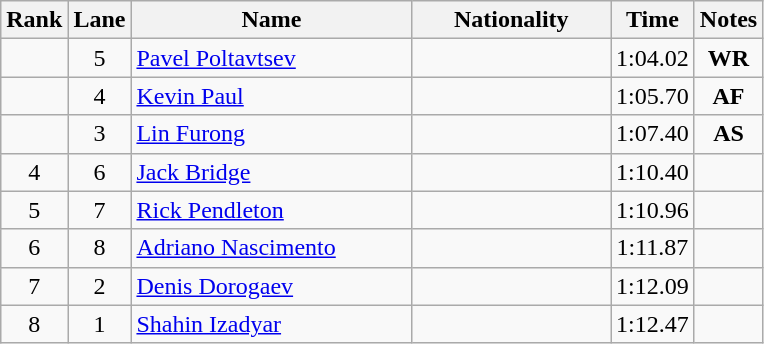<table class="wikitable sortable" style="text-align:center">
<tr>
<th>Rank</th>
<th>Lane</th>
<th style="width:180px">Name</th>
<th style="width:125px">Nationality</th>
<th>Time</th>
<th>Notes</th>
</tr>
<tr>
<td></td>
<td>5</td>
<td style="text-align:left;"><a href='#'>Pavel Poltavtsev</a></td>
<td style="text-align:left;"></td>
<td>1:04.02</td>
<td><strong>WR</strong></td>
</tr>
<tr>
<td></td>
<td>4</td>
<td style="text-align:left;"><a href='#'>Kevin Paul</a></td>
<td style="text-align:left;"></td>
<td>1:05.70</td>
<td><strong>AF</strong></td>
</tr>
<tr>
<td></td>
<td>3</td>
<td style="text-align:left;"><a href='#'>Lin Furong</a></td>
<td style="text-align:left;"></td>
<td>1:07.40</td>
<td><strong>AS</strong></td>
</tr>
<tr>
<td>4</td>
<td>6</td>
<td style="text-align:left;"><a href='#'>Jack Bridge</a></td>
<td style="text-align:left;"></td>
<td>1:10.40</td>
<td></td>
</tr>
<tr>
<td>5</td>
<td>7</td>
<td style="text-align:left;"><a href='#'>Rick Pendleton</a></td>
<td style="text-align:left;"></td>
<td>1:10.96</td>
<td></td>
</tr>
<tr>
<td>6</td>
<td>8</td>
<td style="text-align:left;"><a href='#'>Adriano Nascimento</a></td>
<td style="text-align:left;"></td>
<td>1:11.87</td>
<td></td>
</tr>
<tr>
<td>7</td>
<td>2</td>
<td style="text-align:left;"><a href='#'>Denis Dorogaev</a></td>
<td style="text-align:left;"></td>
<td>1:12.09</td>
<td></td>
</tr>
<tr>
<td>8</td>
<td>1</td>
<td style="text-align:left;"><a href='#'>Shahin Izadyar</a></td>
<td style="text-align:left;"></td>
<td>1:12.47</td>
<td></td>
</tr>
</table>
